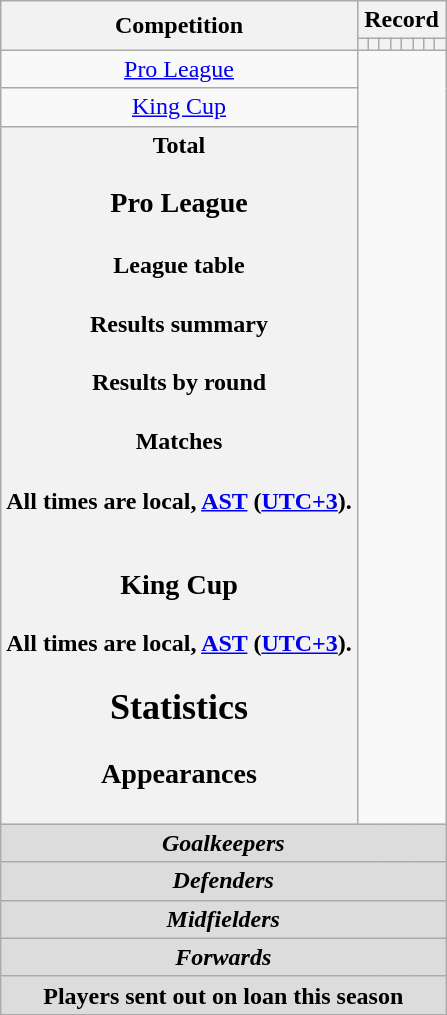<table class="wikitable" style="text-align: center">
<tr>
<th rowspan=2>Competition</th>
<th colspan=8>Record</th>
</tr>
<tr>
<th></th>
<th></th>
<th></th>
<th></th>
<th></th>
<th></th>
<th></th>
<th></th>
</tr>
<tr>
<td><a href='#'>Pro League</a><br></td>
</tr>
<tr>
<td><a href='#'>King Cup</a><br></td>
</tr>
<tr>
<th>Total<br>
<h3>Pro League</h3><h4>League table</h4><h4>Results summary</h4>
<h4>Results by round</h4><h4>Matches</h4>All times are local, <a href='#'>AST</a> (<a href='#'>UTC+3</a>).<br>


<br>





























<h3>King Cup</h3>
All times are local, <a href='#'>AST</a> (<a href='#'>UTC+3</a>).<br>


<h2>Statistics</h2><h3>Appearances</h3></th>
</tr>
<tr>
<th colspan=10 style=background:#dcdcdc; text-align:center><em>Goalkeepers</em><br>

</th>
</tr>
<tr>
<th colspan=10 style=background:#dcdcdc; text-align:center><em>Defenders</em><br>









</th>
</tr>
<tr>
<th colspan=10 style=background:#dcdcdc; text-align:center><em>Midfielders</em><br>











</th>
</tr>
<tr>
<th colspan=10 style=background:#dcdcdc; text-align:center><em>Forwards</em><br>


</th>
</tr>
<tr>
<th colspan=16 style=background:#dcdcdc; text-align:center>Players sent out on loan this season<br>


</th>
</tr>
<tr>
</tr>
</table>
